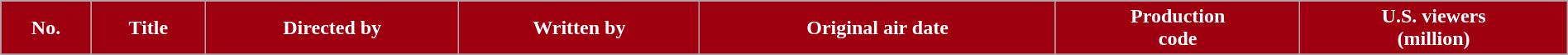<table class="wikitable plainrowheaders" style="width:100%;">
<tr style="color:white">
<th scope="col" style="background:#9F000F;">No.</th>
<th scope="col" style="background:#9F000F;">Title</th>
<th scope="col" style="background:#9F000F;">Directed by</th>
<th scope="col" style="background:#9F000F;">Written by</th>
<th scope="col" style="background:#9F000F;">Original air date</th>
<th scope="col" style="background:#9F000F;">Production<br>code</th>
<th scope="col" style="background:#9F000F;">U.S. viewers<br>(million)</th>
</tr>
<tr>
</tr>
</table>
